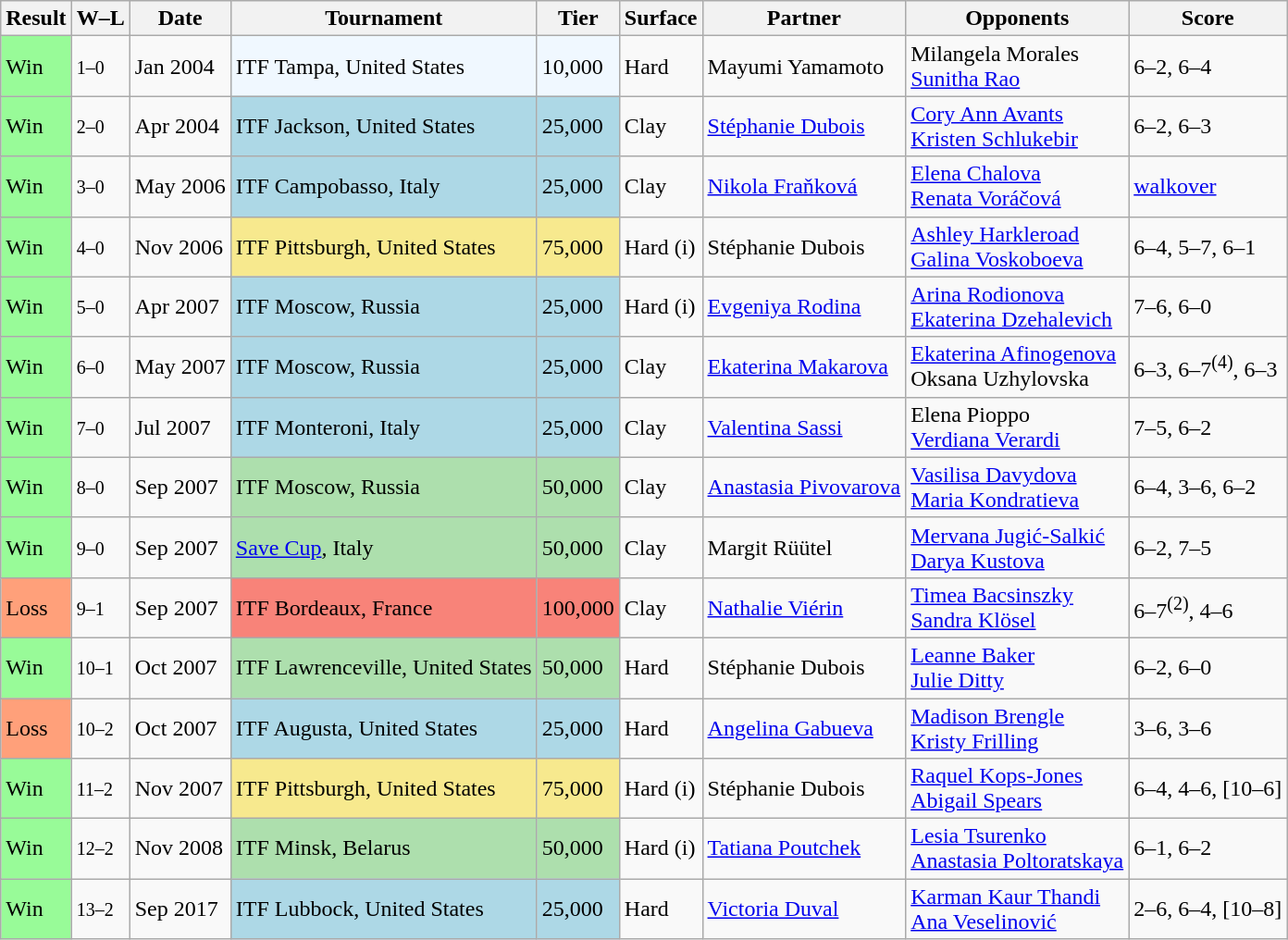<table class="sortable wikitable">
<tr>
<th>Result</th>
<th class="unsortable">W–L</th>
<th>Date</th>
<th>Tournament</th>
<th>Tier</th>
<th>Surface</th>
<th>Partner</th>
<th>Opponents</th>
<th class="unsortable">Score</th>
</tr>
<tr>
<td bgcolor=98FB98>Win</td>
<td><small>1–0</small></td>
<td>Jan 2004</td>
<td bgcolor="#f0f8ff">ITF Tampa, United States</td>
<td bgcolor="#f0f8ff">10,000</td>
<td>Hard</td>
<td> Mayumi Yamamoto</td>
<td> Milangela Morales <br>  <a href='#'>Sunitha Rao</a></td>
<td>6–2, 6–4</td>
</tr>
<tr>
<td bgcolor=98FB98>Win</td>
<td><small>2–0</small></td>
<td>Apr 2004</td>
<td style="background:lightblue;">ITF Jackson, United States</td>
<td style="background:lightblue;">25,000</td>
<td>Clay</td>
<td> <a href='#'>Stéphanie Dubois</a></td>
<td> <a href='#'>Cory Ann Avants</a> <br>  <a href='#'>Kristen Schlukebir</a></td>
<td>6–2, 6–3</td>
</tr>
<tr>
<td bgcolor=98FB98>Win</td>
<td><small>3–0</small></td>
<td>May 2006</td>
<td style="background:lightblue;">ITF Campobasso, Italy</td>
<td style="background:lightblue;">25,000</td>
<td>Clay</td>
<td> <a href='#'>Nikola Fraňková</a></td>
<td> <a href='#'>Elena Chalova</a> <br>  <a href='#'>Renata Voráčová</a></td>
<td><a href='#'>walkover</a></td>
</tr>
<tr>
<td bgcolor=98FB98>Win</td>
<td><small>4–0</small></td>
<td>Nov 2006</td>
<td style="background:#f7e98e;">ITF Pittsburgh, United States</td>
<td style="background:#f7e98e;">75,000</td>
<td>Hard (i)</td>
<td> Stéphanie Dubois</td>
<td> <a href='#'>Ashley Harkleroad</a> <br>  <a href='#'>Galina Voskoboeva</a></td>
<td>6–4, 5–7, 6–1</td>
</tr>
<tr>
<td bgcolor="98FB98">Win</td>
<td><small>5–0</small></td>
<td>Apr 2007</td>
<td style="background:lightblue;">ITF Moscow, Russia</td>
<td style="background:lightblue;">25,000</td>
<td>Hard (i)</td>
<td> <a href='#'>Evgeniya Rodina</a></td>
<td> <a href='#'>Arina Rodionova</a> <br>  <a href='#'>Ekaterina Dzehalevich</a></td>
<td>7–6, 6–0</td>
</tr>
<tr>
<td bgcolor="98FB98">Win</td>
<td><small>6–0</small></td>
<td>May 2007</td>
<td style="background:lightblue;">ITF Moscow, Russia</td>
<td style="background:lightblue;">25,000</td>
<td>Clay</td>
<td> <a href='#'>Ekaterina Makarova</a></td>
<td> <a href='#'>Ekaterina Afinogenova</a> <br>  Oksana Uzhylovska</td>
<td>6–3, 6–7<sup>(4)</sup>, 6–3</td>
</tr>
<tr>
<td bgcolor="98FB98">Win</td>
<td><small>7–0</small></td>
<td>Jul 2007</td>
<td style="background:lightblue;">ITF Monteroni, Italy</td>
<td style="background:lightblue;">25,000</td>
<td>Clay</td>
<td> <a href='#'>Valentina Sassi</a></td>
<td> Elena Pioppo <br>  <a href='#'>Verdiana Verardi</a></td>
<td>7–5, 6–2</td>
</tr>
<tr>
<td bgcolor="98FB98">Win</td>
<td><small>8–0</small></td>
<td>Sep 2007</td>
<td style="background:#addfad;">ITF Moscow, Russia</td>
<td style="background:#addfad;">50,000</td>
<td>Clay</td>
<td> <a href='#'>Anastasia Pivovarova</a></td>
<td> <a href='#'>Vasilisa Davydova</a> <br>  <a href='#'>Maria Kondratieva</a></td>
<td>6–4, 3–6, 6–2</td>
</tr>
<tr>
<td bgcolor="98FB98">Win</td>
<td><small>9–0</small></td>
<td>Sep 2007</td>
<td style="background:#addfad;"><a href='#'>Save Cup</a>, Italy</td>
<td style="background:#addfad;">50,000</td>
<td>Clay</td>
<td> Margit Rüütel</td>
<td> <a href='#'>Mervana Jugić-Salkić</a> <br>  <a href='#'>Darya Kustova</a></td>
<td>6–2, 7–5</td>
</tr>
<tr>
<td bgcolor="FFA07A">Loss</td>
<td><small>9–1</small></td>
<td>Sep 2007</td>
<td style="background:#f88379;">ITF Bordeaux, France</td>
<td style="background:#f88379;">100,000</td>
<td>Clay</td>
<td> <a href='#'>Nathalie Viérin</a></td>
<td> <a href='#'>Timea Bacsinszky</a> <br>  <a href='#'>Sandra Klösel</a></td>
<td>6–7<sup>(2)</sup>, 4–6</td>
</tr>
<tr>
<td bgcolor="98FB98">Win</td>
<td><small>10–1</small></td>
<td>Oct 2007</td>
<td style="background:#addfad;">ITF Lawrenceville, United States</td>
<td style="background:#addfad;">50,000</td>
<td>Hard</td>
<td> Stéphanie Dubois</td>
<td> <a href='#'>Leanne Baker</a> <br>  <a href='#'>Julie Ditty</a></td>
<td>6–2, 6–0</td>
</tr>
<tr>
<td style="background:#ffa07a;">Loss</td>
<td><small>10–2</small></td>
<td>Oct 2007</td>
<td style="background:lightblue;">ITF Augusta, United States</td>
<td style="background:lightblue;">25,000</td>
<td>Hard</td>
<td> <a href='#'>Angelina Gabueva</a></td>
<td> <a href='#'>Madison Brengle</a> <br>  <a href='#'>Kristy Frilling</a></td>
<td>3–6, 3–6</td>
</tr>
<tr>
<td bgcolor="98FB98">Win</td>
<td><small>11–2</small></td>
<td>Nov 2007</td>
<td style="background:#f7e98e;">ITF Pittsburgh, United States</td>
<td style="background:#f7e98e;">75,000</td>
<td>Hard (i)</td>
<td> Stéphanie Dubois</td>
<td> <a href='#'>Raquel Kops-Jones</a> <br>  <a href='#'>Abigail Spears</a></td>
<td>6–4, 4–6, [10–6]</td>
</tr>
<tr>
<td bgcolor="98FB98">Win</td>
<td><small>12–2</small></td>
<td>Nov 2008</td>
<td style="background:#addfad;">ITF Minsk, Belarus</td>
<td style="background:#addfad;">50,000</td>
<td>Hard (i)</td>
<td> <a href='#'>Tatiana Poutchek</a></td>
<td> <a href='#'>Lesia Tsurenko</a> <br>  <a href='#'>Anastasia Poltoratskaya</a></td>
<td>6–1, 6–2</td>
</tr>
<tr>
<td bgcolor="98FB98">Win</td>
<td><small>13–2</small></td>
<td>Sep 2017</td>
<td style="background:lightblue;">ITF Lubbock, United States</td>
<td style="background:lightblue;">25,000</td>
<td>Hard</td>
<td> <a href='#'>Victoria Duval</a></td>
<td> <a href='#'>Karman Kaur Thandi</a> <br>  <a href='#'>Ana Veselinović</a></td>
<td>2–6, 6–4, [10–8]</td>
</tr>
</table>
